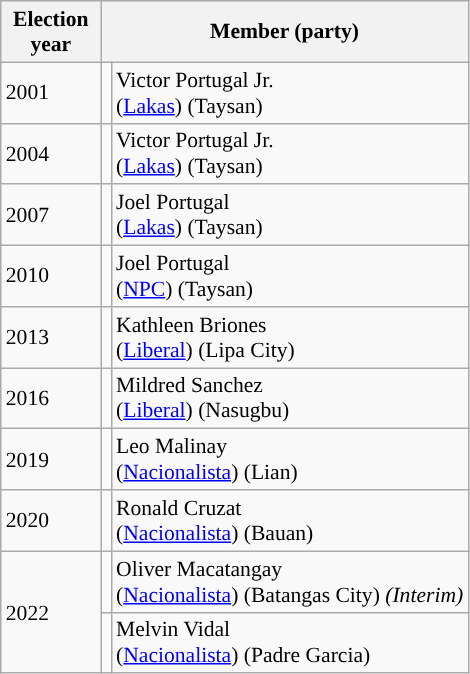<table class="wikitable" style="font-size:90%">
<tr>
<th width="60px">Election<br>year</th>
<th colspan="2" width="140px">Member (party)</th>
</tr>
<tr>
<td>2001</td>
<td></td>
<td>Victor Portugal Jr.<br>(<a href='#'>Lakas</a>) (Taysan)</td>
</tr>
<tr>
<td>2004</td>
<td></td>
<td>Victor Portugal Jr.<br>(<a href='#'>Lakas</a>) (Taysan)</td>
</tr>
<tr>
<td>2007</td>
<td></td>
<td>Joel Portugal<br>(<a href='#'>Lakas</a>) (Taysan)</td>
</tr>
<tr>
<td>2010</td>
<td></td>
<td>Joel Portugal<br>(<a href='#'>NPC</a>) (Taysan)</td>
</tr>
<tr>
<td>2013</td>
<td></td>
<td>Kathleen Briones<br>(<a href='#'>Liberal</a>) (Lipa City)</td>
</tr>
<tr>
<td>2016</td>
<td></td>
<td>Mildred Sanchez<br>(<a href='#'>Liberal</a>) (Nasugbu)</td>
</tr>
<tr>
<td>2019</td>
<td></td>
<td>Leo Malinay<br>(<a href='#'>Nacionalista</a>) (Lian)</td>
</tr>
<tr>
<td>2020</td>
<td></td>
<td>Ronald Cruzat<br>(<a href='#'>Nacionalista</a>) (Bauan)</td>
</tr>
<tr>
<td rowspan="2">2022</td>
<td></td>
<td>Oliver Macatangay<br>(<a href='#'>Nacionalista</a>) (Batangas City) <em>(Interim)</em></td>
</tr>
<tr>
<td></td>
<td>Melvin Vidal<br>(<a href='#'>Nacionalista</a>) (Padre Garcia)</td>
</tr>
</table>
